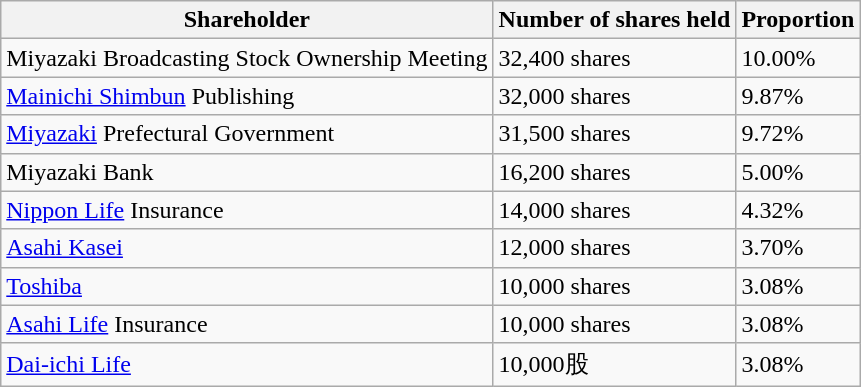<table class="wikitable">
<tr>
<th>Shareholder</th>
<th>Number of shares held</th>
<th>Proportion</th>
</tr>
<tr>
<td>Miyazaki Broadcasting Stock Ownership Meeting</td>
<td>32,400 shares</td>
<td>10.00%</td>
</tr>
<tr>
<td><a href='#'>Mainichi Shimbun</a> Publishing</td>
<td>32,000 shares</td>
<td>9.87%</td>
</tr>
<tr>
<td><a href='#'>Miyazaki</a> Prefectural Government</td>
<td>31,500 shares</td>
<td>9.72%</td>
</tr>
<tr>
<td>Miyazaki Bank</td>
<td>16,200 shares</td>
<td>5.00%</td>
</tr>
<tr>
<td><a href='#'>Nippon Life</a> Insurance</td>
<td>14,000 shares</td>
<td>4.32%</td>
</tr>
<tr>
<td><a href='#'>Asahi Kasei</a></td>
<td>12,000 shares</td>
<td>3.70%</td>
</tr>
<tr>
<td><a href='#'>Toshiba</a></td>
<td>10,000 shares</td>
<td>3.08%</td>
</tr>
<tr>
<td><a href='#'>Asahi Life</a> Insurance</td>
<td>10,000 shares</td>
<td>3.08%</td>
</tr>
<tr>
<td><a href='#'>Dai-ichi Life</a></td>
<td>10,000股</td>
<td>3.08%</td>
</tr>
</table>
